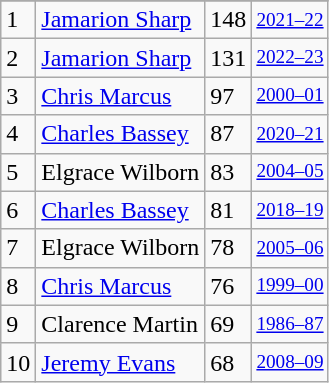<table class="wikitable">
<tr>
</tr>
<tr>
<td>1</td>
<td><a href='#'>Jamarion Sharp</a></td>
<td>148</td>
<td style="font-size:80%;"><a href='#'>2021–22</a></td>
</tr>
<tr>
<td>2</td>
<td><a href='#'>Jamarion Sharp</a></td>
<td>131</td>
<td style="font-size:80%;"><a href='#'>2022–23</a></td>
</tr>
<tr>
<td>3</td>
<td><a href='#'>Chris Marcus</a></td>
<td>97</td>
<td style="font-size:80%;"><a href='#'>2000–01</a></td>
</tr>
<tr>
<td>4</td>
<td><a href='#'>Charles Bassey</a></td>
<td>87</td>
<td style="font-size:80%;"><a href='#'>2020–21</a></td>
</tr>
<tr>
<td>5</td>
<td>Elgrace Wilborn</td>
<td>83</td>
<td style="font-size:80%;"><a href='#'>2004–05</a></td>
</tr>
<tr>
<td>6</td>
<td><a href='#'>Charles Bassey</a></td>
<td>81</td>
<td style="font-size:80%;"><a href='#'>2018–19</a></td>
</tr>
<tr>
<td>7</td>
<td>Elgrace Wilborn</td>
<td>78</td>
<td style="font-size:80%;"><a href='#'>2005–06</a></td>
</tr>
<tr>
<td>8</td>
<td><a href='#'>Chris Marcus</a></td>
<td>76</td>
<td style="font-size:80%;"><a href='#'>1999–00</a></td>
</tr>
<tr>
<td>9</td>
<td>Clarence Martin</td>
<td>69</td>
<td style="font-size:80%;"><a href='#'>1986–87</a></td>
</tr>
<tr>
<td>10</td>
<td><a href='#'>Jeremy Evans</a></td>
<td>68</td>
<td style="font-size:80%;"><a href='#'>2008–09</a></td>
</tr>
</table>
